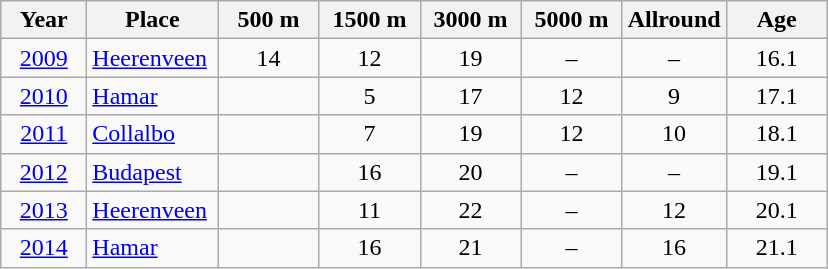<table class="wikitable">
<tr>
<th width="50">Year</th>
<th width="80">Place</th>
<th width="60">500 m</th>
<th width="60">1500 m</th>
<th width="60">3000 m</th>
<th width="60">5000 m</th>
<th width="60">Allround</th>
<th width="60">Age</th>
</tr>
<tr valign="center" align="center" ,>
<td><a href='#'>2009</a></td>
<td align="left"><a href='#'>Heerenveen</a></td>
<td>14</td>
<td>12</td>
<td>19</td>
<td>–</td>
<td>–</td>
<td>16.1</td>
</tr>
<tr valign="center" align="center" ,>
<td><a href='#'>2010</a></td>
<td align="left"><a href='#'>Hamar</a></td>
<td></td>
<td>5</td>
<td>17</td>
<td>12</td>
<td>9</td>
<td>17.1</td>
</tr>
<tr valign="center" align="center" ,>
<td><a href='#'>2011</a></td>
<td align="left"><a href='#'>Collalbo</a></td>
<td></td>
<td>7</td>
<td>19</td>
<td>12</td>
<td>10</td>
<td>18.1</td>
</tr>
<tr valign="center" align="center" ,>
<td><a href='#'>2012</a></td>
<td align="left"><a href='#'>Budapest</a></td>
<td></td>
<td>16</td>
<td>20</td>
<td>–</td>
<td>–</td>
<td>19.1</td>
</tr>
<tr valign="center" align="center" ,>
<td><a href='#'>2013</a></td>
<td align="left"><a href='#'>Heerenveen</a></td>
<td></td>
<td>11</td>
<td>22</td>
<td>–</td>
<td>12</td>
<td>20.1</td>
</tr>
<tr valign="center" align="center" ,>
<td><a href='#'>2014</a></td>
<td align="left"><a href='#'>Hamar</a></td>
<td></td>
<td>16</td>
<td>21</td>
<td>–</td>
<td>16</td>
<td>21.1</td>
</tr>
</table>
